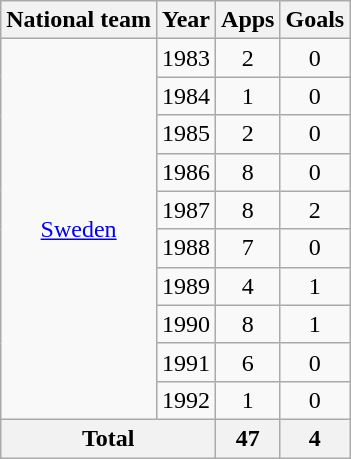<table class="wikitable" style="text-align:center">
<tr>
<th>National team</th>
<th>Year</th>
<th>Apps</th>
<th>Goals</th>
</tr>
<tr>
<td rowspan="10"><a href='#'>Sweden</a></td>
<td>1983</td>
<td>2</td>
<td>0</td>
</tr>
<tr>
<td>1984</td>
<td>1</td>
<td>0</td>
</tr>
<tr>
<td>1985</td>
<td>2</td>
<td>0</td>
</tr>
<tr>
<td>1986</td>
<td>8</td>
<td>0</td>
</tr>
<tr>
<td>1987</td>
<td>8</td>
<td>2</td>
</tr>
<tr>
<td>1988</td>
<td>7</td>
<td>0</td>
</tr>
<tr>
<td>1989</td>
<td>4</td>
<td>1</td>
</tr>
<tr>
<td>1990</td>
<td>8</td>
<td>1</td>
</tr>
<tr>
<td>1991</td>
<td>6</td>
<td>0</td>
</tr>
<tr>
<td>1992</td>
<td>1</td>
<td>0</td>
</tr>
<tr>
<th colspan="2">Total</th>
<th>47</th>
<th>4</th>
</tr>
</table>
